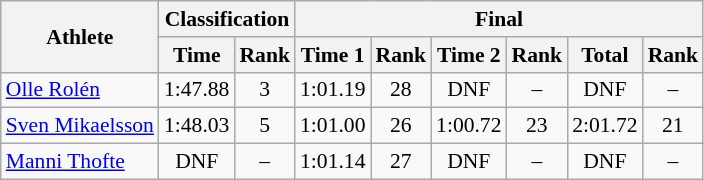<table class="wikitable" style="font-size:90%">
<tr>
<th rowspan="2">Athlete</th>
<th colspan="2">Classification</th>
<th colspan="6">Final</th>
</tr>
<tr>
<th>Time</th>
<th>Rank</th>
<th>Time 1</th>
<th>Rank</th>
<th>Time 2</th>
<th>Rank</th>
<th>Total</th>
<th>Rank</th>
</tr>
<tr>
<td><a href='#'>Olle Rolén</a></td>
<td align="center">1:47.88</td>
<td align="center">3</td>
<td align="center">1:01.19</td>
<td align="center">28</td>
<td align="center">DNF</td>
<td align="center">–</td>
<td align="center">DNF</td>
<td align="center">–</td>
</tr>
<tr>
<td><a href='#'>Sven Mikaelsson</a></td>
<td align="center">1:48.03</td>
<td align="center">5</td>
<td align="center">1:01.00</td>
<td align="center">26</td>
<td align="center">1:00.72</td>
<td align="center">23</td>
<td align="center">2:01.72</td>
<td align="center">21</td>
</tr>
<tr>
<td><a href='#'>Manni Thofte</a></td>
<td align="center">DNF</td>
<td align="center">–</td>
<td align="center">1:01.14</td>
<td align="center">27</td>
<td align="center">DNF</td>
<td align="center">–</td>
<td align="center">DNF</td>
<td align="center">–</td>
</tr>
</table>
